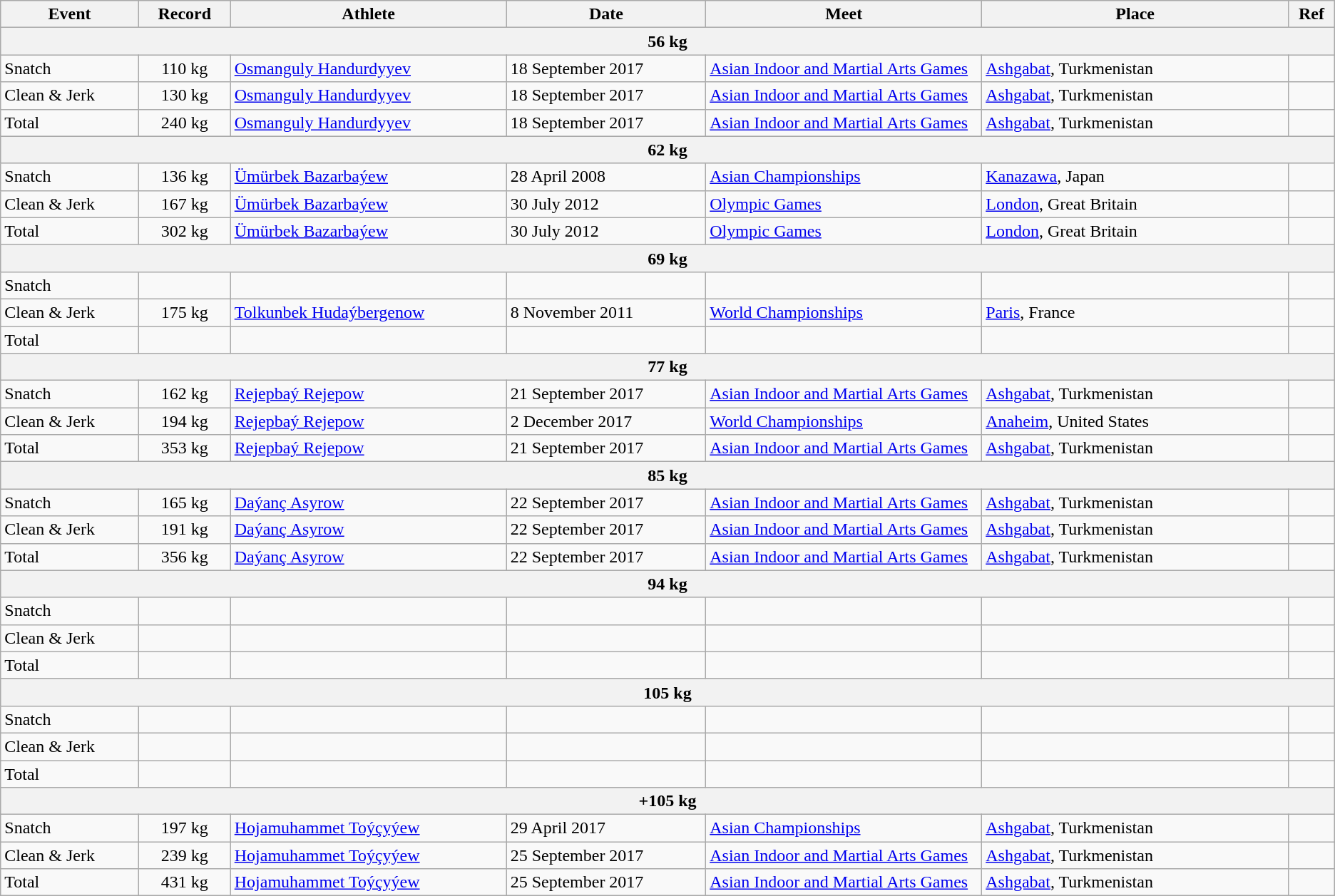<table class="wikitable">
<tr>
<th width=9%>Event</th>
<th width=6%>Record</th>
<th width=18%>Athlete</th>
<th width=13%>Date</th>
<th width=18%>Meet</th>
<th width=20%>Place</th>
<th width=3%>Ref</th>
</tr>
<tr bgcolor="#DDDDDD">
<th colspan="8">56 kg</th>
</tr>
<tr>
<td>Snatch</td>
<td align="center">110 kg</td>
<td><a href='#'>Osmanguly Handurdyyev</a></td>
<td>18 September 2017</td>
<td><a href='#'>Asian Indoor and Martial Arts Games</a></td>
<td><a href='#'>Ashgabat</a>, Turkmenistan</td>
<td></td>
</tr>
<tr>
<td>Clean & Jerk</td>
<td align="center">130 kg</td>
<td><a href='#'>Osmanguly Handurdyyev</a></td>
<td>18 September 2017</td>
<td><a href='#'>Asian Indoor and Martial Arts Games</a></td>
<td><a href='#'>Ashgabat</a>, Turkmenistan</td>
<td></td>
</tr>
<tr>
<td>Total</td>
<td align="center">240 kg</td>
<td><a href='#'>Osmanguly Handurdyyev</a></td>
<td>18 September 2017</td>
<td><a href='#'>Asian Indoor and Martial Arts Games</a></td>
<td><a href='#'>Ashgabat</a>, Turkmenistan</td>
<td></td>
</tr>
<tr bgcolor="#DDDDDD">
<th colspan="8">62 kg</th>
</tr>
<tr>
<td>Snatch</td>
<td align="center">136 kg</td>
<td><a href='#'>Ümürbek Bazarbaýew</a></td>
<td>28 April 2008</td>
<td><a href='#'>Asian Championships</a></td>
<td><a href='#'>Kanazawa</a>, Japan</td>
<td></td>
</tr>
<tr>
<td>Clean & Jerk</td>
<td align="center">167 kg</td>
<td><a href='#'>Ümürbek Bazarbaýew</a></td>
<td>30 July 2012</td>
<td><a href='#'>Olympic Games</a></td>
<td><a href='#'>London</a>, Great Britain</td>
<td></td>
</tr>
<tr>
<td>Total</td>
<td align="center">302 kg</td>
<td><a href='#'>Ümürbek Bazarbaýew</a></td>
<td>30 July 2012</td>
<td><a href='#'>Olympic Games</a></td>
<td><a href='#'>London</a>, Great Britain</td>
<td></td>
</tr>
<tr bgcolor="#DDDDDD">
<th colspan="8">69 kg</th>
</tr>
<tr>
<td>Snatch</td>
<td></td>
<td></td>
<td></td>
<td></td>
<td></td>
<td></td>
</tr>
<tr>
<td>Clean & Jerk</td>
<td align="center">175 kg</td>
<td><a href='#'>Tolkunbek Hudaýbergenow</a></td>
<td>8 November 2011</td>
<td><a href='#'>World Championships</a></td>
<td><a href='#'>Paris</a>, France</td>
<td></td>
</tr>
<tr>
<td>Total</td>
<td></td>
<td></td>
<td></td>
<td></td>
<td></td>
<td></td>
</tr>
<tr bgcolor="#DDDDDD">
<th colspan="8">77 kg</th>
</tr>
<tr>
<td>Snatch</td>
<td align="center">162 kg</td>
<td><a href='#'>Rejepbaý Rejepow</a></td>
<td>21 September 2017</td>
<td><a href='#'>Asian Indoor and Martial Arts Games</a></td>
<td><a href='#'>Ashgabat</a>, Turkmenistan</td>
<td></td>
</tr>
<tr>
<td>Clean & Jerk</td>
<td align="center">194 kg</td>
<td><a href='#'>Rejepbaý Rejepow</a></td>
<td>2 December 2017</td>
<td><a href='#'>World Championships</a></td>
<td><a href='#'>Anaheim</a>, United States</td>
<td></td>
</tr>
<tr>
<td>Total</td>
<td align="center">353 kg</td>
<td><a href='#'>Rejepbaý Rejepow</a></td>
<td>21 September 2017</td>
<td><a href='#'>Asian Indoor and Martial Arts Games</a></td>
<td><a href='#'>Ashgabat</a>, Turkmenistan</td>
<td></td>
</tr>
<tr bgcolor="#DDDDDD">
<th colspan="8">85 kg</th>
</tr>
<tr>
<td>Snatch</td>
<td align="center">165 kg</td>
<td><a href='#'>Daýanç Asyrow</a></td>
<td>22 September 2017</td>
<td><a href='#'>Asian Indoor and Martial Arts Games</a></td>
<td><a href='#'>Ashgabat</a>, Turkmenistan</td>
<td></td>
</tr>
<tr>
<td>Clean & Jerk</td>
<td align="center">191 kg</td>
<td><a href='#'>Daýanç Asyrow</a></td>
<td>22 September 2017</td>
<td><a href='#'>Asian Indoor and Martial Arts Games</a></td>
<td><a href='#'>Ashgabat</a>, Turkmenistan</td>
<td></td>
</tr>
<tr>
<td>Total</td>
<td align="center">356 kg</td>
<td><a href='#'>Daýanç Asyrow</a></td>
<td>22 September 2017</td>
<td><a href='#'>Asian Indoor and Martial Arts Games</a></td>
<td><a href='#'>Ashgabat</a>, Turkmenistan</td>
<td></td>
</tr>
<tr bgcolor="#DDDDDD">
<th colspan="8">94 kg</th>
</tr>
<tr>
<td>Snatch</td>
<td align="center"></td>
<td></td>
<td></td>
<td></td>
<td></td>
<td></td>
</tr>
<tr>
<td>Clean & Jerk</td>
<td></td>
<td></td>
<td></td>
<td></td>
<td></td>
<td></td>
</tr>
<tr>
<td>Total</td>
<td align="center"></td>
<td></td>
<td></td>
<td></td>
<td></td>
<td></td>
</tr>
<tr bgcolor="#DDDDDD">
<th colspan="8">105 kg</th>
</tr>
<tr>
<td>Snatch</td>
<td align="center"></td>
<td></td>
<td></td>
<td></td>
<td></td>
<td></td>
</tr>
<tr>
<td>Clean & Jerk</td>
<td align="center"></td>
<td></td>
<td></td>
<td></td>
<td></td>
<td></td>
</tr>
<tr>
<td>Total</td>
<td align="center"></td>
<td></td>
<td></td>
<td></td>
<td></td>
<td></td>
</tr>
<tr bgcolor="#DDDDDD">
<th colspan="8">+105 kg</th>
</tr>
<tr>
<td>Snatch</td>
<td align="center">197 kg</td>
<td><a href='#'>Hojamuhammet Toýçyýew</a></td>
<td>29 April 2017</td>
<td><a href='#'>Asian Championships</a></td>
<td><a href='#'>Ashgabat</a>, Turkmenistan</td>
<td></td>
</tr>
<tr>
<td>Clean & Jerk</td>
<td align="center">239 kg</td>
<td><a href='#'>Hojamuhammet Toýçyýew</a></td>
<td>25 September 2017</td>
<td><a href='#'>Asian Indoor and Martial Arts Games</a></td>
<td><a href='#'>Ashgabat</a>, Turkmenistan</td>
<td></td>
</tr>
<tr>
<td>Total</td>
<td align="center">431 kg</td>
<td><a href='#'>Hojamuhammet Toýçyýew</a></td>
<td>25 September 2017</td>
<td><a href='#'>Asian Indoor and Martial Arts Games</a></td>
<td><a href='#'>Ashgabat</a>, Turkmenistan</td>
<td></td>
</tr>
</table>
